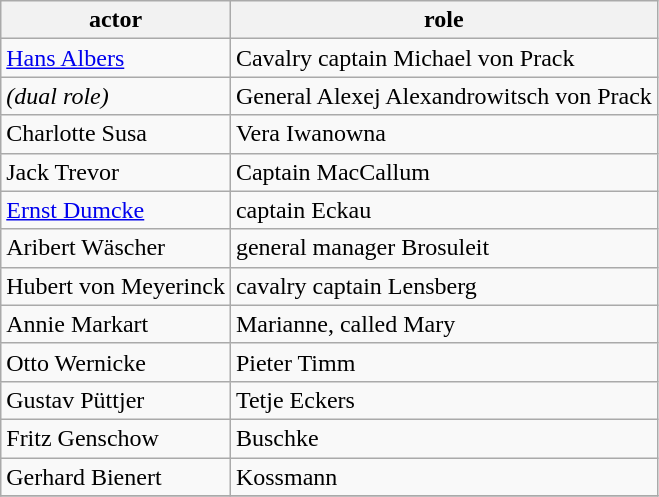<table class="wikitable">
<tr>
<th>actor</th>
<th>role</th>
</tr>
<tr>
<td><a href='#'>Hans Albers</a></td>
<td>Cavalry captain Michael von Prack</td>
</tr>
<tr>
<td><em>(dual role)</em></td>
<td>General Alexej Alexandrowitsch von Prack</td>
</tr>
<tr>
<td>Charlotte Susa</td>
<td>Vera Iwanowna</td>
</tr>
<tr>
<td>Jack Trevor</td>
<td>Captain MacCallum</td>
</tr>
<tr>
<td><a href='#'>Ernst Dumcke</a></td>
<td>captain Eckau</td>
</tr>
<tr>
<td>Aribert Wäscher</td>
<td>general manager Brosuleit</td>
</tr>
<tr>
<td>Hubert von Meyerinck</td>
<td>cavalry captain Lensberg</td>
</tr>
<tr>
<td>Annie Markart</td>
<td>Marianne, called Mary</td>
</tr>
<tr>
<td>Otto Wernicke</td>
<td>Pieter Timm</td>
</tr>
<tr>
<td>Gustav Püttjer</td>
<td>Tetje Eckers</td>
</tr>
<tr>
<td>Fritz Genschow</td>
<td>Buschke</td>
</tr>
<tr>
<td>Gerhard Bienert</td>
<td>Kossmann</td>
</tr>
<tr>
</tr>
</table>
